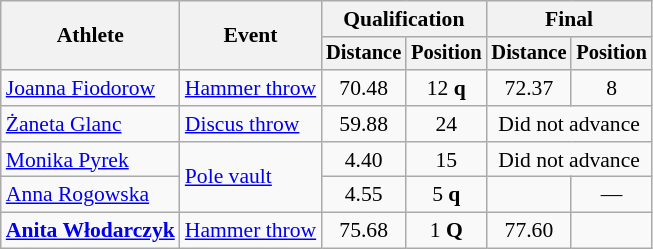<table class=wikitable style="font-size:90%">
<tr>
<th rowspan="2">Athlete</th>
<th rowspan="2">Event</th>
<th colspan="2">Qualification</th>
<th colspan="2">Final</th>
</tr>
<tr style="font-size:95%">
<th>Distance</th>
<th>Position</th>
<th>Distance</th>
<th>Position</th>
</tr>
<tr align=center>
<td align=left><a href='#'>Joanna Fiodorow</a></td>
<td align=left><a href='#'>Hammer throw</a></td>
<td>70.48</td>
<td>12 <strong>q</strong></td>
<td>72.37</td>
<td>8</td>
</tr>
<tr align=center>
<td align=left><a href='#'>Żaneta Glanc</a></td>
<td align=left><a href='#'>Discus throw</a></td>
<td>59.88</td>
<td>24</td>
<td colspan=2>Did not advance</td>
</tr>
<tr align=center>
<td align=left><a href='#'>Monika Pyrek</a></td>
<td align=left rowspan=2><a href='#'>Pole vault</a></td>
<td>4.40</td>
<td>15</td>
<td colspan=2>Did not advance</td>
</tr>
<tr align=center>
<td align=left><a href='#'>Anna Rogowska</a></td>
<td>4.55</td>
<td>5 <strong>q</strong></td>
<td></td>
<td>—</td>
</tr>
<tr align=center>
<td align=left><strong><a href='#'>Anita Włodarczyk</a></strong></td>
<td align=left><a href='#'>Hammer throw</a></td>
<td>75.68</td>
<td>1 <strong>Q</strong></td>
<td>77.60</td>
<td></td>
</tr>
</table>
